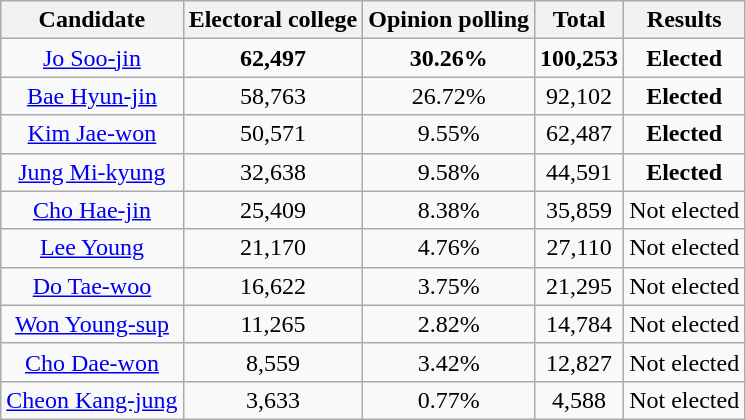<table class="wikitable" style="text-align:center;">
<tr>
<th>Candidate</th>
<th>Electoral college</th>
<th>Opinion polling</th>
<th>Total</th>
<th>Results</th>
</tr>
<tr>
<td><a href='#'>Jo Soo-jin</a></td>
<td><strong>62,497</strong></td>
<td><strong>30.26%</strong></td>
<td><strong>100,253</strong></td>
<td><strong>Elected</strong></td>
</tr>
<tr>
<td><a href='#'>Bae Hyun-jin</a></td>
<td>58,763</td>
<td>26.72%</td>
<td>92,102</td>
<td><strong>Elected</strong></td>
</tr>
<tr>
<td><a href='#'>Kim Jae-won</a></td>
<td>50,571</td>
<td>9.55%</td>
<td>62,487</td>
<td><strong>Elected</strong></td>
</tr>
<tr>
<td><a href='#'>Jung Mi-kyung</a></td>
<td>32,638</td>
<td>9.58%</td>
<td>44,591</td>
<td><strong>Elected</strong></td>
</tr>
<tr>
<td><a href='#'>Cho Hae-jin</a></td>
<td>25,409</td>
<td>8.38%</td>
<td>35,859</td>
<td>Not elected</td>
</tr>
<tr>
<td><a href='#'>Lee Young</a></td>
<td>21,170</td>
<td>4.76%</td>
<td>27,110</td>
<td>Not elected</td>
</tr>
<tr>
<td><a href='#'>Do Tae-woo</a></td>
<td>16,622</td>
<td>3.75%</td>
<td>21,295</td>
<td>Not elected</td>
</tr>
<tr>
<td><a href='#'>Won Young-sup</a></td>
<td>11,265</td>
<td>2.82%</td>
<td>14,784</td>
<td>Not elected</td>
</tr>
<tr>
<td><a href='#'>Cho Dae-won</a></td>
<td>8,559</td>
<td>3.42%</td>
<td>12,827</td>
<td>Not elected</td>
</tr>
<tr>
<td><a href='#'>Cheon Kang-jung</a></td>
<td>3,633</td>
<td>0.77%</td>
<td>4,588</td>
<td>Not elected</td>
</tr>
</table>
